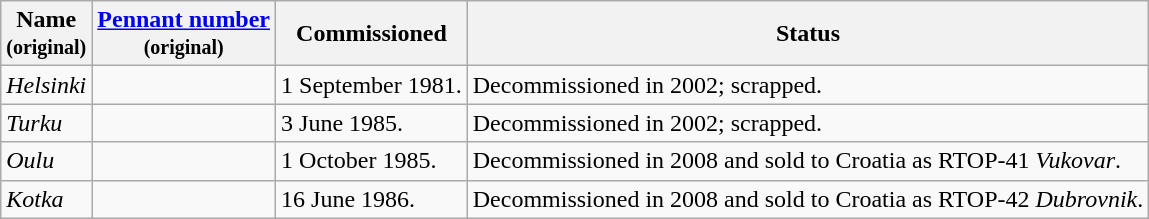<table class="wikitable">
<tr>
<th>Name<br><small>(original)</small></th>
<th><a href='#'>Pennant number</a><br><small>(original)</small></th>
<th>Commissioned</th>
<th>Status</th>
</tr>
<tr>
<td><em>Helsinki</em></td>
<td></td>
<td>1 September 1981.</td>
<td>Decommissioned in 2002; scrapped.</td>
</tr>
<tr>
<td><em>Turku</em></td>
<td></td>
<td>3 June 1985.</td>
<td>Decommissioned in 2002; scrapped.</td>
</tr>
<tr>
<td><em>Oulu</em></td>
<td></td>
<td>1 October 1985.</td>
<td>Decommissioned in 2008 and sold to Croatia as RTOP-41 <em>Vukovar</em>.</td>
</tr>
<tr>
<td><em>Kotka</em></td>
<td></td>
<td>16 June 1986.</td>
<td>Decommissioned in 2008 and sold to Croatia as RTOP-42 <em>Dubrovnik</em>.</td>
</tr>
</table>
